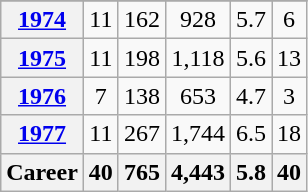<table class="wikitable" style="text-align:center;">
<tr>
</tr>
<tr>
<th><a href='#'>1974</a></th>
<td>11</td>
<td>162</td>
<td>928</td>
<td>5.7</td>
<td>6</td>
</tr>
<tr>
<th><a href='#'>1975</a></th>
<td>11</td>
<td>198</td>
<td>1,118</td>
<td>5.6</td>
<td>13</td>
</tr>
<tr>
<th><a href='#'>1976</a></th>
<td>7</td>
<td>138</td>
<td>653</td>
<td>4.7</td>
<td>3</td>
</tr>
<tr>
<th><a href='#'>1977</a></th>
<td>11</td>
<td>267</td>
<td>1,744</td>
<td>6.5</td>
<td>18</td>
</tr>
<tr>
<th>Career</th>
<th>40</th>
<th>765</th>
<th>4,443</th>
<th>5.8</th>
<th>40</th>
</tr>
</table>
